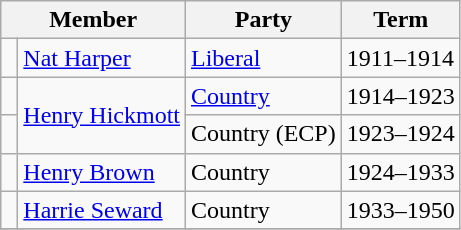<table class="wikitable">
<tr>
<th colspan="2">Member</th>
<th>Party</th>
<th>Term</th>
</tr>
<tr>
<td> </td>
<td><a href='#'>Nat Harper</a></td>
<td><a href='#'>Liberal</a></td>
<td>1911–1914</td>
</tr>
<tr>
<td> </td>
<td rowspan="2"><a href='#'>Henry Hickmott</a></td>
<td><a href='#'>Country</a></td>
<td>1914–1923</td>
</tr>
<tr>
<td> </td>
<td>Country (ECP)</td>
<td>1923–1924</td>
</tr>
<tr>
<td> </td>
<td><a href='#'>Henry Brown</a></td>
<td>Country</td>
<td>1924–1933</td>
</tr>
<tr>
<td> </td>
<td><a href='#'>Harrie Seward</a></td>
<td>Country</td>
<td>1933–1950</td>
</tr>
<tr>
</tr>
</table>
